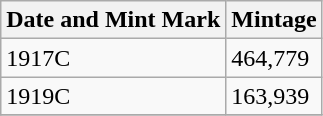<table class="wikitable">
<tr>
<th>Date and Mint Mark</th>
<th>Mintage</th>
</tr>
<tr>
<td>1917C</td>
<td>464,779</td>
</tr>
<tr>
<td>1919C</td>
<td>163,939</td>
</tr>
<tr>
</tr>
</table>
